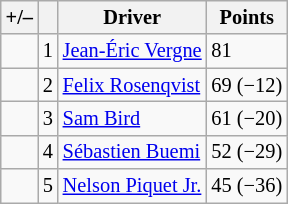<table class="wikitable" style="font-size: 85%">
<tr>
<th scope="col">+/–</th>
<th scope="col"></th>
<th scope="col">Driver</th>
<th scope="col">Points</th>
</tr>
<tr>
<td align="left"></td>
<td align="center">1</td>
<td> <a href='#'>Jean-Éric Vergne</a></td>
<td align="left">81</td>
</tr>
<tr>
<td align="left"></td>
<td align="center">2</td>
<td> <a href='#'>Felix Rosenqvist</a></td>
<td align="left">69 (−12)</td>
</tr>
<tr>
<td align="left"></td>
<td align="center">3</td>
<td> <a href='#'>Sam Bird</a></td>
<td align="left">61 (−20)</td>
</tr>
<tr>
<td align="left"></td>
<td align="center">4</td>
<td> <a href='#'>Sébastien Buemi</a></td>
<td align="left">52 (−29)</td>
</tr>
<tr>
<td align="left"></td>
<td align="center">5</td>
<td> <a href='#'>Nelson Piquet Jr.</a></td>
<td align="left">45 (−36)</td>
</tr>
</table>
